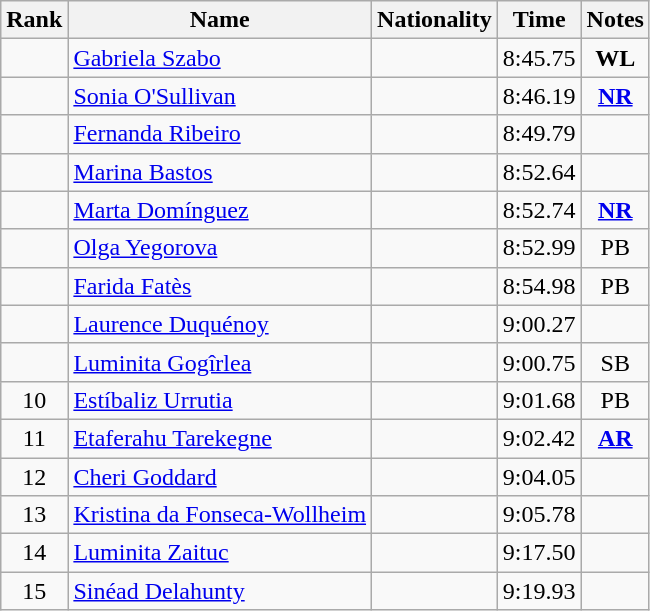<table class="wikitable sortable" style="text-align:center">
<tr>
<th>Rank</th>
<th>Name</th>
<th>Nationality</th>
<th>Time</th>
<th>Notes</th>
</tr>
<tr>
<td></td>
<td align="left"><a href='#'>Gabriela Szabo</a></td>
<td align=left></td>
<td>8:45.75</td>
<td><strong>WL</strong></td>
</tr>
<tr>
<td></td>
<td align="left"><a href='#'>Sonia O'Sullivan</a></td>
<td align=left></td>
<td>8:46.19</td>
<td><strong><a href='#'>NR</a></strong></td>
</tr>
<tr>
<td></td>
<td align="left"><a href='#'>Fernanda Ribeiro</a></td>
<td align=left></td>
<td>8:49.79</td>
<td></td>
</tr>
<tr>
<td></td>
<td align="left"><a href='#'>Marina Bastos</a></td>
<td align=left></td>
<td>8:52.64</td>
<td></td>
</tr>
<tr>
<td></td>
<td align="left"><a href='#'>Marta Domínguez</a></td>
<td align=left></td>
<td>8:52.74</td>
<td><strong><a href='#'>NR</a></strong></td>
</tr>
<tr>
<td></td>
<td align="left"><a href='#'>Olga Yegorova</a></td>
<td align=left></td>
<td>8:52.99</td>
<td>PB</td>
</tr>
<tr>
<td></td>
<td align="left"><a href='#'>Farida Fatès</a></td>
<td align=left></td>
<td>8:54.98</td>
<td>PB</td>
</tr>
<tr>
<td></td>
<td align="left"><a href='#'>Laurence Duquénoy</a></td>
<td align=left></td>
<td>9:00.27</td>
<td></td>
</tr>
<tr>
<td></td>
<td align="left"><a href='#'>Luminita Gogîrlea</a></td>
<td align=left></td>
<td>9:00.75</td>
<td>SB</td>
</tr>
<tr>
<td>10</td>
<td align="left"><a href='#'>Estíbaliz Urrutia</a></td>
<td align=left></td>
<td>9:01.68</td>
<td>PB</td>
</tr>
<tr>
<td>11</td>
<td align="left"><a href='#'>Etaferahu Tarekegne</a></td>
<td align=left></td>
<td>9:02.42</td>
<td><strong><a href='#'>AR</a></strong></td>
</tr>
<tr>
<td>12</td>
<td align="left"><a href='#'>Cheri Goddard</a></td>
<td align=left></td>
<td>9:04.05</td>
<td></td>
</tr>
<tr>
<td>13</td>
<td align="left"><a href='#'>Kristina da Fonseca-Wollheim</a></td>
<td align=left></td>
<td>9:05.78</td>
<td></td>
</tr>
<tr>
<td>14</td>
<td align="left"><a href='#'>Luminita Zaituc</a></td>
<td align=left></td>
<td>9:17.50</td>
<td></td>
</tr>
<tr>
<td>15</td>
<td align="left"><a href='#'>Sinéad Delahunty</a></td>
<td align=left></td>
<td>9:19.93</td>
<td></td>
</tr>
</table>
